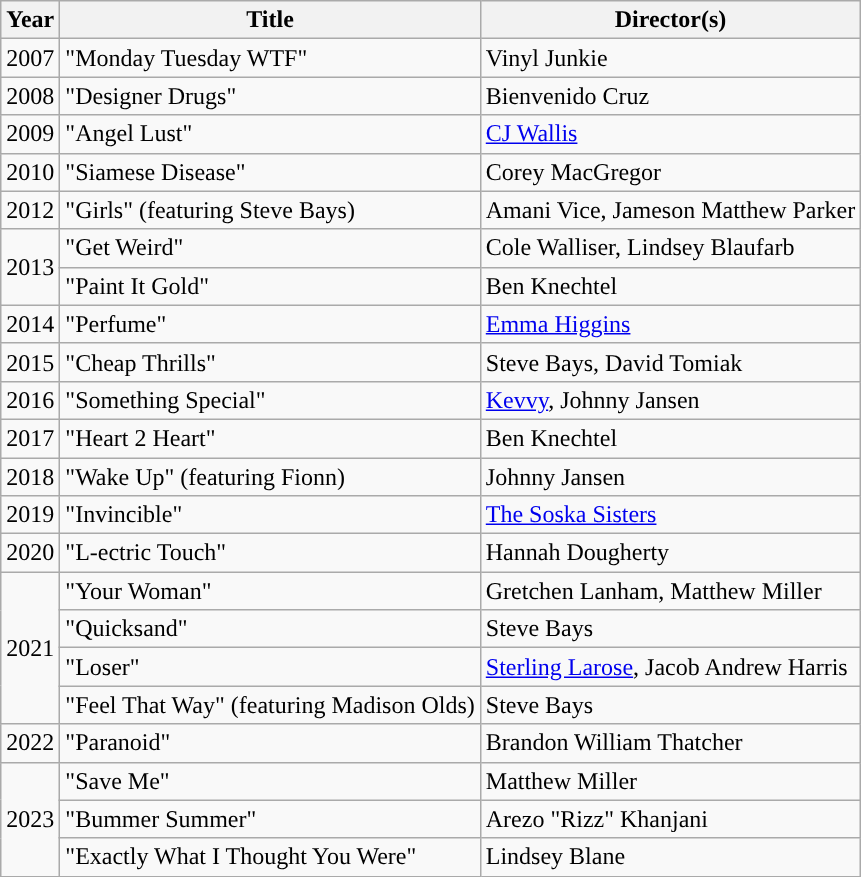<table class="wikitable">
<tr>
<th>Year</th>
<th>Title</th>
<th>Director(s)<br></th>
</tr>
<tr>
<td style="text-align:center;">2007</td>
<td>"Monday Tuesday WTF"</td>
<td>Vinyl Junkie</td>
</tr>
<tr>
<td style="text-align:center;">2008</td>
<td>"Designer Drugs"</td>
<td>Bienvenido Cruz</td>
</tr>
<tr>
<td style="text-align:center;">2009</td>
<td>"Angel Lust"</td>
<td><a href='#'>CJ Wallis</a></td>
</tr>
<tr>
<td style="text-align:center;">2010</td>
<td>"Siamese Disease"</td>
<td>Corey MacGregor</td>
</tr>
<tr>
<td style="text-align:center;">2012</td>
<td>"Girls" <span>(featuring Steve Bays)</span></td>
<td>Amani Vice, Jameson Matthew Parker</td>
</tr>
<tr>
<td style="text-align:center;" rowspan="2">2013</td>
<td>"Get Weird"</td>
<td>Cole Walliser, Lindsey Blaufarb</td>
</tr>
<tr>
<td>"Paint It Gold"</td>
<td>Ben Knechtel</td>
</tr>
<tr>
<td style="text-align:center;">2014</td>
<td>"Perfume"</td>
<td><a href='#'>Emma Higgins</a></td>
</tr>
<tr>
<td style="text-align:center;">2015</td>
<td>"Cheap Thrills"</td>
<td>Steve Bays, David Tomiak</td>
</tr>
<tr>
<td style="text-align:center;">2016</td>
<td>"Something Special"</td>
<td><a href='#'>Kevvy</a>, Johnny Jansen</td>
</tr>
<tr>
<td style="text-align:center;">2017</td>
<td>"Heart 2 Heart"</td>
<td>Ben Knechtel</td>
</tr>
<tr>
<td style="text-align:center;">2018</td>
<td>"Wake Up" <span>(featuring Fionn)</span></td>
<td>Johnny Jansen</td>
</tr>
<tr>
<td style="text-align:center;">2019</td>
<td>"Invincible"</td>
<td><a href='#'>The Soska Sisters</a></td>
</tr>
<tr>
<td style="text-align:center;">2020</td>
<td>"L-ectric Touch"</td>
<td>Hannah Dougherty</td>
</tr>
<tr>
<td style="text-align:center;" rowspan="4">2021</td>
<td>"Your Woman"</td>
<td>Gretchen Lanham, Matthew Miller</td>
</tr>
<tr>
<td>"Quicksand"</td>
<td>Steve Bays</td>
</tr>
<tr>
<td>"Loser"</td>
<td><a href='#'>Sterling Larose</a>, Jacob Andrew Harris</td>
</tr>
<tr>
<td>"Feel That Way" <span>(featuring Madison Olds)</span></td>
<td>Steve Bays</td>
</tr>
<tr>
<td style="text-align:center;">2022</td>
<td>"Paranoid"</td>
<td>Brandon William Thatcher</td>
</tr>
<tr>
<td style="text-align:center;" rowspan="3">2023</td>
<td>"Save Me"</td>
<td>Matthew Miller</td>
</tr>
<tr>
<td>"Bummer Summer"</td>
<td>Arezo "Rizz" Khanjani </td>
</tr>
<tr>
<td>"Exactly What I Thought You Were"</td>
<td>Lindsey Blane</td>
</tr>
</table>
